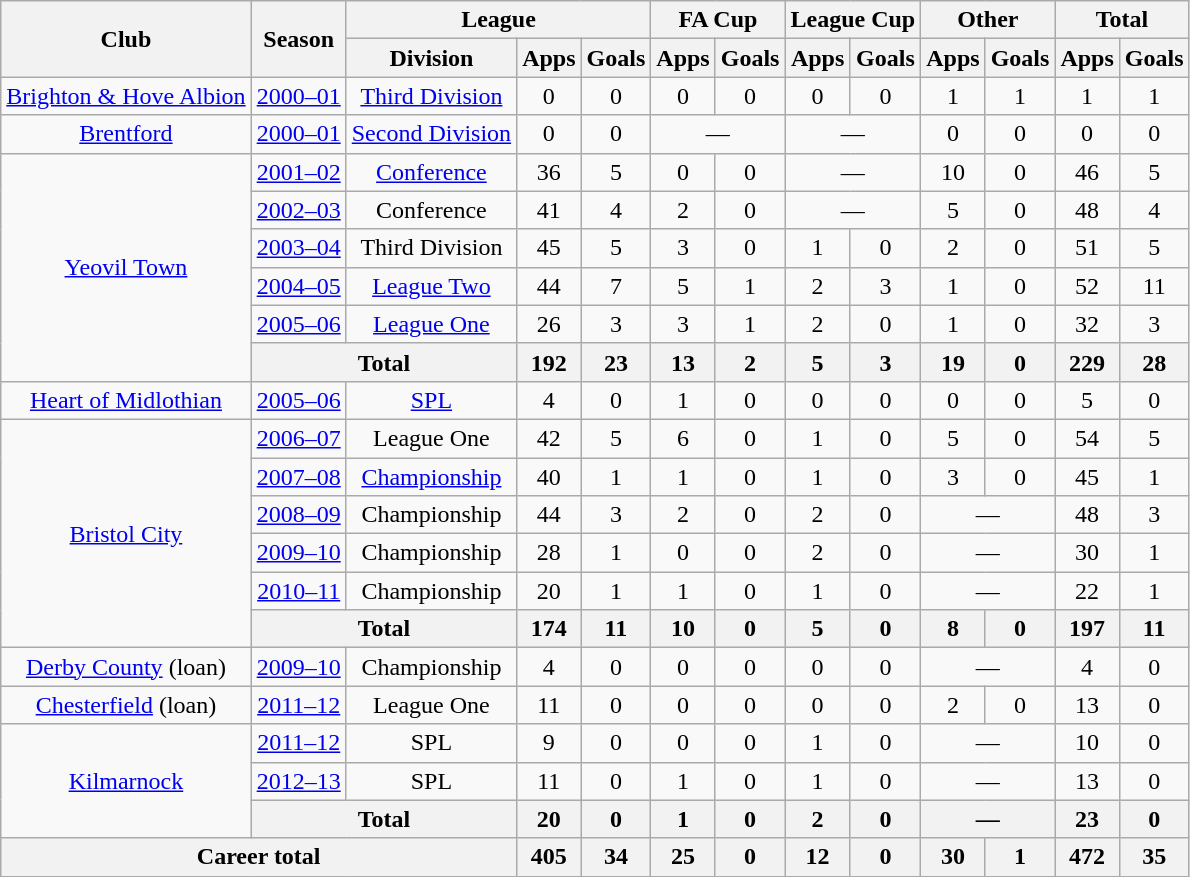<table class="wikitable" style="text-align: center;">
<tr>
<th rowspan="2">Club</th>
<th rowspan="2">Season</th>
<th colspan="3">League</th>
<th colspan="2">FA Cup</th>
<th colspan="2">League Cup</th>
<th colspan="2">Other</th>
<th colspan="2">Total</th>
</tr>
<tr>
<th>Division</th>
<th>Apps</th>
<th>Goals</th>
<th>Apps</th>
<th>Goals</th>
<th>Apps</th>
<th>Goals</th>
<th>Apps</th>
<th>Goals</th>
<th>Apps</th>
<th>Goals</th>
</tr>
<tr>
<td><a href='#'>Brighton & Hove Albion</a></td>
<td style="text-align:center;"><a href='#'>2000–01</a></td>
<td><a href='#'>Third Division</a></td>
<td>0</td>
<td>0</td>
<td>0</td>
<td>0</td>
<td>0</td>
<td>0</td>
<td>1</td>
<td>1</td>
<td>1</td>
<td>1</td>
</tr>
<tr>
<td><a href='#'>Brentford</a></td>
<td><a href='#'>2000–01</a></td>
<td><a href='#'>Second Division</a></td>
<td>0</td>
<td>0</td>
<td colspan="2">—</td>
<td colspan="2">—</td>
<td>0</td>
<td>0</td>
<td>0</td>
<td>0</td>
</tr>
<tr>
<td rowspan="6"><a href='#'>Yeovil Town</a></td>
<td style="text-align:center;"><a href='#'>2001–02</a></td>
<td><a href='#'>Conference</a></td>
<td>36</td>
<td>5</td>
<td>0</td>
<td>0</td>
<td colspan="2">—</td>
<td>10</td>
<td>0</td>
<td>46</td>
<td>5</td>
</tr>
<tr>
<td style="text-align:center;"><a href='#'>2002–03</a></td>
<td>Conference</td>
<td>41</td>
<td>4</td>
<td>2</td>
<td>0</td>
<td colspan="2">—</td>
<td>5</td>
<td>0</td>
<td>48</td>
<td>4</td>
</tr>
<tr>
<td style="text-align:center;"><a href='#'>2003–04</a></td>
<td>Third Division</td>
<td>45</td>
<td>5</td>
<td>3</td>
<td>0</td>
<td>1</td>
<td>0</td>
<td>2</td>
<td>0</td>
<td>51</td>
<td>5</td>
</tr>
<tr>
<td style="text-align:center;"><a href='#'>2004–05</a></td>
<td><a href='#'>League Two</a></td>
<td>44</td>
<td>7</td>
<td>5</td>
<td>1</td>
<td>2</td>
<td>3</td>
<td>1</td>
<td>0</td>
<td>52</td>
<td>11</td>
</tr>
<tr>
<td style="text-align:center;"><a href='#'>2005–06</a></td>
<td><a href='#'>League One</a></td>
<td>26</td>
<td>3</td>
<td>3</td>
<td>1</td>
<td>2</td>
<td>0</td>
<td>1</td>
<td>0</td>
<td>32</td>
<td>3</td>
</tr>
<tr>
<th colspan="2">Total</th>
<th>192</th>
<th>23</th>
<th>13</th>
<th>2</th>
<th>5</th>
<th>3</th>
<th>19</th>
<th>0</th>
<th>229</th>
<th>28</th>
</tr>
<tr>
<td><a href='#'>Heart of Midlothian</a></td>
<td style="text-align:center;"><a href='#'>2005–06</a></td>
<td><a href='#'>SPL</a></td>
<td>4</td>
<td>0</td>
<td>1</td>
<td>0</td>
<td>0</td>
<td>0</td>
<td>0</td>
<td>0</td>
<td>5</td>
<td>0</td>
</tr>
<tr>
<td rowspan="6"><a href='#'>Bristol City</a></td>
<td style="text-align:center;"><a href='#'>2006–07</a></td>
<td>League One</td>
<td>42</td>
<td>5</td>
<td>6</td>
<td>0</td>
<td>1</td>
<td>0</td>
<td>5</td>
<td>0</td>
<td>54</td>
<td>5</td>
</tr>
<tr>
<td style="text-align:center;"><a href='#'>2007–08</a></td>
<td><a href='#'>Championship</a></td>
<td>40</td>
<td>1</td>
<td>1</td>
<td>0</td>
<td>1</td>
<td>0</td>
<td>3</td>
<td>0</td>
<td>45</td>
<td>1</td>
</tr>
<tr>
<td style="text-align:center;"><a href='#'>2008–09</a></td>
<td>Championship</td>
<td>44</td>
<td>3</td>
<td>2</td>
<td>0</td>
<td>2</td>
<td>0</td>
<td colspan="2">—</td>
<td>48</td>
<td>3</td>
</tr>
<tr>
<td style="text-align:center;"><a href='#'>2009–10</a></td>
<td>Championship</td>
<td>28</td>
<td>1</td>
<td>0</td>
<td>0</td>
<td>2</td>
<td>0</td>
<td colspan="2">—</td>
<td>30</td>
<td>1</td>
</tr>
<tr>
<td style="text-align:center;"><a href='#'>2010–11</a></td>
<td>Championship</td>
<td>20</td>
<td>1</td>
<td>1</td>
<td>0</td>
<td>1</td>
<td>0</td>
<td colspan="2">—</td>
<td>22</td>
<td>1</td>
</tr>
<tr>
<th colspan="2">Total</th>
<th>174</th>
<th>11</th>
<th>10</th>
<th>0</th>
<th>5</th>
<th>0</th>
<th>8</th>
<th>0</th>
<th>197</th>
<th>11</th>
</tr>
<tr>
<td><a href='#'>Derby County</a> (loan)</td>
<td style="text-align:center;"><a href='#'>2009–10</a></td>
<td>Championship</td>
<td>4</td>
<td>0</td>
<td>0</td>
<td>0</td>
<td>0</td>
<td>0</td>
<td colspan="2">—</td>
<td>4</td>
<td>0</td>
</tr>
<tr>
<td><a href='#'>Chesterfield</a> (loan)</td>
<td style="text-align:center;"><a href='#'>2011–12</a></td>
<td>League One</td>
<td>11</td>
<td>0</td>
<td>0</td>
<td>0</td>
<td>0</td>
<td>0</td>
<td>2</td>
<td>0</td>
<td>13</td>
<td>0</td>
</tr>
<tr>
<td rowspan="3"><a href='#'>Kilmarnock</a></td>
<td style="text-align:center;"><a href='#'>2011–12</a></td>
<td>SPL</td>
<td>9</td>
<td>0</td>
<td>0</td>
<td>0</td>
<td>1</td>
<td>0</td>
<td colspan="2">—</td>
<td>10</td>
<td>0</td>
</tr>
<tr>
<td style="text-align:center;"><a href='#'>2012–13</a></td>
<td>SPL</td>
<td>11</td>
<td>0</td>
<td>1</td>
<td>0</td>
<td>1</td>
<td>0</td>
<td colspan="2">—</td>
<td>13</td>
<td>0</td>
</tr>
<tr>
<th colspan="2">Total</th>
<th>20</th>
<th>0</th>
<th>1</th>
<th>0</th>
<th>2</th>
<th>0</th>
<th colspan="2">—</th>
<th>23</th>
<th>0</th>
</tr>
<tr>
<th colspan=3>Career total</th>
<th>405</th>
<th>34</th>
<th>25</th>
<th>0</th>
<th>12</th>
<th>0</th>
<th>30</th>
<th>1</th>
<th>472</th>
<th>35</th>
</tr>
</table>
